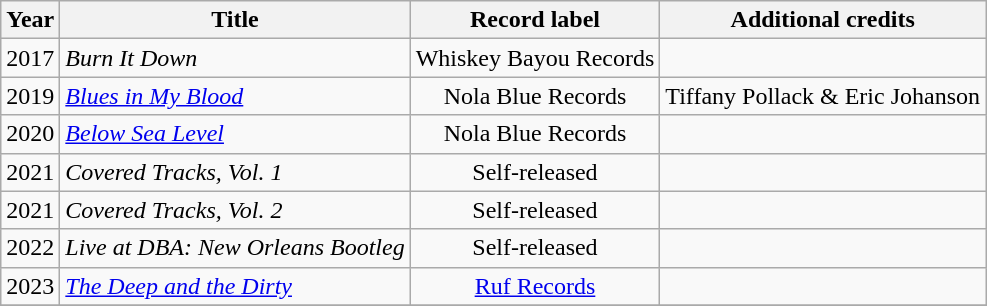<table class="wikitable sortable">
<tr>
<th>Year</th>
<th>Title</th>
<th>Record label</th>
<th>Additional credits</th>
</tr>
<tr>
<td>2017</td>
<td><em>Burn It Down</em></td>
<td style="text-align:center;">Whiskey Bayou Records</td>
<td></td>
</tr>
<tr>
<td>2019</td>
<td><em><a href='#'>Blues in My Blood</a></em></td>
<td style="text-align:center;">Nola Blue Records</td>
<td>Tiffany Pollack & Eric Johanson</td>
</tr>
<tr>
<td>2020</td>
<td><em><a href='#'>Below Sea Level</a></em></td>
<td style="text-align:center;">Nola Blue Records</td>
<td></td>
</tr>
<tr>
<td>2021</td>
<td><em>Covered Tracks, Vol. 1</em></td>
<td style="text-align:center;">Self-released</td>
<td></td>
</tr>
<tr>
<td>2021</td>
<td><em>Covered Tracks, Vol. 2</em></td>
<td style="text-align:center;">Self-released</td>
<td></td>
</tr>
<tr>
<td>2022</td>
<td><em>Live at DBA: New Orleans Bootleg</em></td>
<td style="text-align:center;">Self-released</td>
<td></td>
</tr>
<tr>
<td>2023</td>
<td><em><a href='#'>The Deep and the Dirty</a></em></td>
<td style="text-align:center;"><a href='#'>Ruf Records</a></td>
<td></td>
</tr>
<tr>
</tr>
</table>
